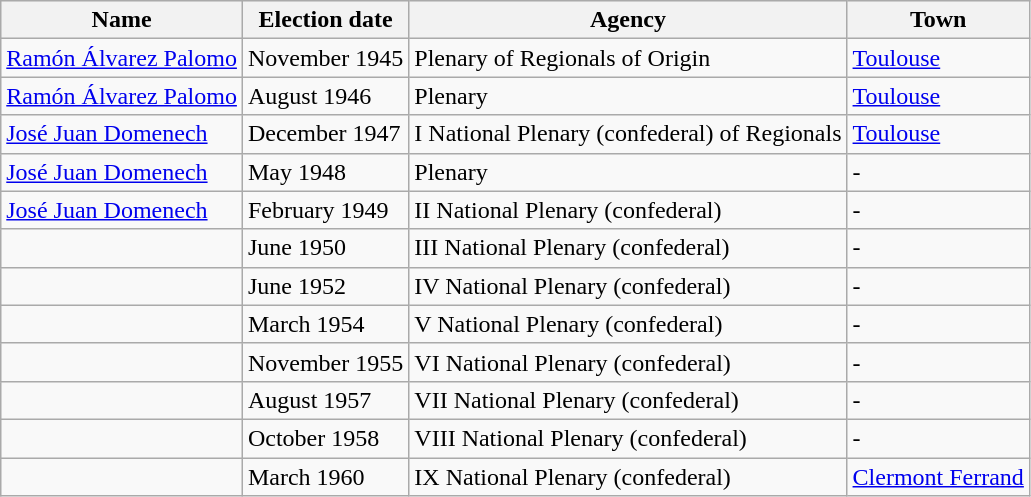<table class = "wikitable">
<tr style = "background: #eee;">
<th>Name</th>
<th>Election date</th>
<th>Agency</th>
<th>Town</th>
</tr>
<tr>
<td><a href='#'>Ramón Álvarez Palomo</a></td>
<td>November 1945</td>
<td>Plenary of Regionals of Origin</td>
<td><a href='#'>Toulouse</a></td>
</tr>
<tr>
<td><a href='#'>Ramón Álvarez Palomo</a></td>
<td>August 1946</td>
<td>Plenary</td>
<td><a href='#'>Toulouse</a></td>
</tr>
<tr>
<td><a href='#'>José Juan Domenech</a></td>
<td>December 1947</td>
<td>I National Plenary (confederal) of Regionals</td>
<td><a href='#'>Toulouse</a></td>
</tr>
<tr>
<td><a href='#'>José Juan Domenech</a></td>
<td>May 1948</td>
<td>Plenary</td>
<td>-</td>
</tr>
<tr>
<td><a href='#'>José Juan Domenech</a></td>
<td>February 1949</td>
<td>II National Plenary (confederal)</td>
<td>-</td>
</tr>
<tr>
<td></td>
<td>June 1950</td>
<td>III National Plenary (confederal)</td>
<td>-</td>
</tr>
<tr>
<td></td>
<td>June 1952</td>
<td>IV National Plenary (confederal)</td>
<td>-</td>
</tr>
<tr>
<td></td>
<td>March 1954</td>
<td>V National Plenary (confederal)</td>
<td>-</td>
</tr>
<tr>
<td></td>
<td>November 1955</td>
<td>VI National Plenary (confederal)</td>
<td>-</td>
</tr>
<tr>
<td></td>
<td>August 1957</td>
<td>VII National Plenary (confederal)</td>
<td>-</td>
</tr>
<tr>
<td></td>
<td>October 1958</td>
<td>VIII National Plenary (confederal)</td>
<td>-</td>
</tr>
<tr>
<td></td>
<td>March 1960</td>
<td>IX National Plenary (confederal)</td>
<td><a href='#'>Clermont Ferrand</a></td>
</tr>
</table>
